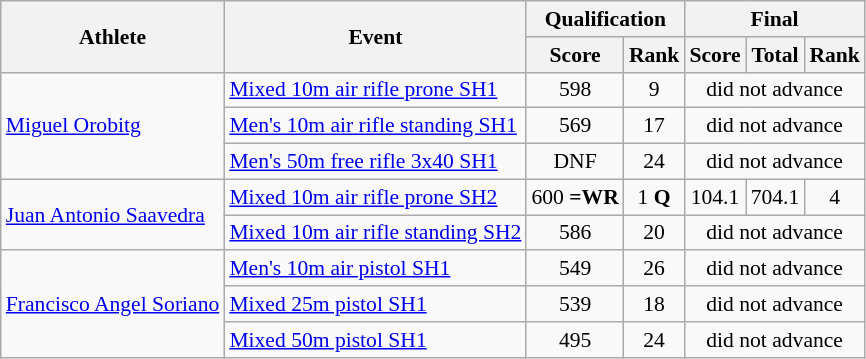<table class=wikitable style="font-size:90%">
<tr>
<th rowspan="2">Athlete</th>
<th rowspan="2">Event</th>
<th colspan="2">Qualification</th>
<th colspan="3">Final</th>
</tr>
<tr>
<th>Score</th>
<th>Rank</th>
<th>Score</th>
<th>Total</th>
<th>Rank</th>
</tr>
<tr>
<td rowspan="3"><a href='#'>Miguel Orobitg</a></td>
<td><a href='#'>Mixed 10m air rifle prone SH1</a></td>
<td align=center>598</td>
<td align=center>9</td>
<td align=center colspan="3">did not advance</td>
</tr>
<tr>
<td><a href='#'>Men's 10m air rifle standing SH1</a></td>
<td align=center>569</td>
<td align=center>17</td>
<td align=center colspan="3">did not advance</td>
</tr>
<tr>
<td><a href='#'>Men's 50m free rifle 3x40 SH1</a></td>
<td align=center>DNF</td>
<td align=center>24</td>
<td align=center colspan="3">did not advance</td>
</tr>
<tr>
<td rowspan="2"><a href='#'>Juan Antonio Saavedra</a></td>
<td><a href='#'>Mixed 10m air rifle prone SH2</a></td>
<td align=center>600 <strong>=WR</strong></td>
<td align=center>1 <strong>Q</strong></td>
<td align=center>104.1</td>
<td align=center>704.1</td>
<td align=center>4</td>
</tr>
<tr>
<td><a href='#'>Mixed 10m air rifle standing SH2</a></td>
<td align=center>586</td>
<td align=center>20</td>
<td align=center colspan="3">did not advance</td>
</tr>
<tr>
<td rowspan="3"><a href='#'>Francisco Angel Soriano</a></td>
<td><a href='#'>Men's 10m air pistol SH1</a></td>
<td align=center>549</td>
<td align=center>26</td>
<td align=center colspan="3">did not advance</td>
</tr>
<tr>
<td><a href='#'>Mixed 25m pistol SH1</a></td>
<td align=center>539</td>
<td align=center>18</td>
<td align=center colspan="3">did not advance</td>
</tr>
<tr>
<td><a href='#'>Mixed 50m pistol SH1</a></td>
<td align=center>495</td>
<td align=center>24</td>
<td align=center colspan="3">did not advance</td>
</tr>
</table>
